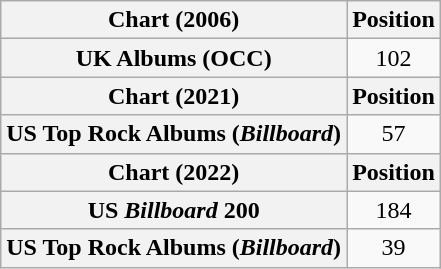<table class="wikitable plainrowheaders" style="text-align:center">
<tr>
<th scope="col">Chart (2006)</th>
<th scope="col">Position</th>
</tr>
<tr>
<th scope="row">UK Albums (OCC)</th>
<td>102</td>
</tr>
<tr>
<th scope="col">Chart (2021)</th>
<th scope="col">Position</th>
</tr>
<tr>
<th scope="row">US Top Rock Albums (<em>Billboard</em>)</th>
<td>57</td>
</tr>
<tr>
<th scope="col">Chart (2022)</th>
<th scope="col">Position</th>
</tr>
<tr>
<th scope="row">US <em>Billboard</em> 200</th>
<td>184</td>
</tr>
<tr>
<th scope="row">US Top Rock Albums (<em>Billboard</em>)</th>
<td>39</td>
</tr>
</table>
